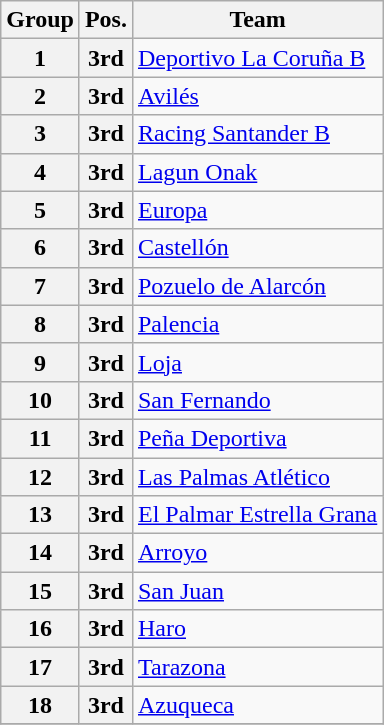<table class="wikitable">
<tr>
<th>Group</th>
<th>Pos.</th>
<th>Team</th>
</tr>
<tr>
<th>1</th>
<th>3rd</th>
<td><a href='#'>Deportivo La Coruña B</a></td>
</tr>
<tr>
<th>2</th>
<th>3rd</th>
<td><a href='#'>Avilés</a></td>
</tr>
<tr>
<th>3</th>
<th>3rd</th>
<td><a href='#'>Racing Santander B</a></td>
</tr>
<tr>
<th>4</th>
<th>3rd</th>
<td><a href='#'>Lagun Onak</a></td>
</tr>
<tr>
<th>5</th>
<th>3rd</th>
<td><a href='#'>Europa</a></td>
</tr>
<tr>
<th>6</th>
<th>3rd</th>
<td><a href='#'>Castellón</a></td>
</tr>
<tr>
<th>7</th>
<th>3rd</th>
<td><a href='#'>Pozuelo de Alarcón</a></td>
</tr>
<tr>
<th>8</th>
<th>3rd</th>
<td><a href='#'>Palencia</a></td>
</tr>
<tr>
<th>9</th>
<th>3rd</th>
<td><a href='#'>Loja</a></td>
</tr>
<tr>
<th>10</th>
<th>3rd</th>
<td><a href='#'>San Fernando</a></td>
</tr>
<tr>
<th>11</th>
<th>3rd</th>
<td><a href='#'>Peña Deportiva</a></td>
</tr>
<tr>
<th>12</th>
<th>3rd</th>
<td><a href='#'>Las Palmas Atlético</a></td>
</tr>
<tr>
<th>13</th>
<th>3rd</th>
<td><a href='#'>El Palmar Estrella Grana</a></td>
</tr>
<tr>
<th>14</th>
<th>3rd</th>
<td><a href='#'>Arroyo</a></td>
</tr>
<tr>
<th>15</th>
<th>3rd</th>
<td><a href='#'>San Juan</a></td>
</tr>
<tr>
<th>16</th>
<th>3rd</th>
<td><a href='#'>Haro</a></td>
</tr>
<tr>
<th>17</th>
<th>3rd</th>
<td><a href='#'>Tarazona</a></td>
</tr>
<tr>
<th>18</th>
<th>3rd</th>
<td><a href='#'>Azuqueca</a></td>
</tr>
<tr>
</tr>
</table>
